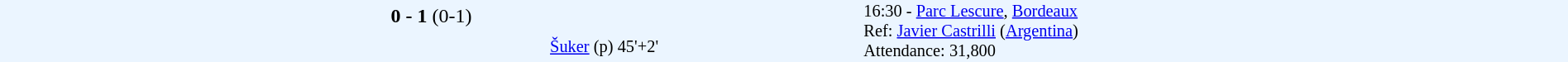<table cellspacing=0 width=100% style=background:#EBF5FF>
<tr>
<td width="20%" align="right"><strong></strong></td>
<td align="center" width=15%><strong>0 - 1</strong> (0-1)</td>
<td width="20%"><strong></strong></td>
<td style=font-size:85% rowspan=3>16:30 - <a href='#'>Parc Lescure</a>, <a href='#'>Bordeaux</a><br>Ref: <a href='#'>Javier Castrilli</a> (<a href='#'>Argentina</a>)<br>Attendance: 31,800</td>
</tr>
<tr style=font-size:85%>
<td></td>
<td></td>
<td><a href='#'>Šuker</a> (p) 45'+2'</td>
</tr>
</table>
